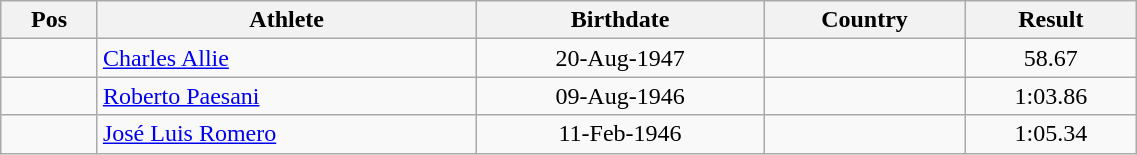<table class="wikitable"  style="text-align:center; width:60%;">
<tr>
<th>Pos</th>
<th>Athlete</th>
<th>Birthdate</th>
<th>Country</th>
<th>Result</th>
</tr>
<tr>
<td align=center></td>
<td align=left><a href='#'>Charles Allie</a></td>
<td>20-Aug-1947</td>
<td align=left></td>
<td>58.67</td>
</tr>
<tr>
<td align=center></td>
<td align=left><a href='#'>Roberto Paesani</a></td>
<td>09-Aug-1946</td>
<td align=left></td>
<td>1:03.86</td>
</tr>
<tr>
<td align=center></td>
<td align=left><a href='#'>José Luis Romero</a></td>
<td>11-Feb-1946</td>
<td align=left></td>
<td>1:05.34</td>
</tr>
</table>
